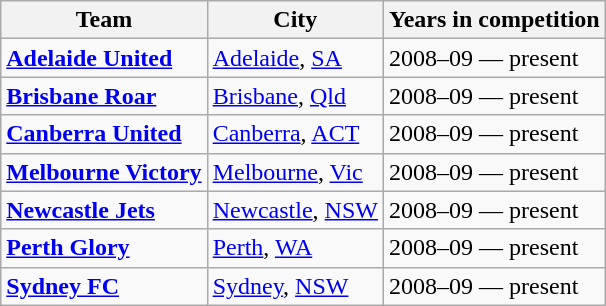<table class="wikitable">
<tr>
<th>Team</th>
<th>City</th>
<th>Years in competition</th>
</tr>
<tr>
<td> <strong><a href='#'>Adelaide United</a></strong></td>
<td> <a href='#'>Adelaide</a>, <a href='#'>SA</a></td>
<td>2008–09 — present</td>
</tr>
<tr>
<td> <strong><a href='#'>Brisbane Roar</a></strong></td>
<td> <a href='#'>Brisbane</a>, <a href='#'>Qld</a></td>
<td>2008–09 — present</td>
</tr>
<tr>
<td> <strong><a href='#'>Canberra United</a></strong></td>
<td> <a href='#'>Canberra</a>, <a href='#'>ACT</a></td>
<td>2008–09 — present</td>
</tr>
<tr>
<td> <strong><a href='#'>Melbourne Victory</a></strong></td>
<td> <a href='#'>Melbourne</a>, <a href='#'>Vic</a></td>
<td>2008–09 — present</td>
</tr>
<tr>
<td> <strong><a href='#'>Newcastle Jets</a></strong></td>
<td> <a href='#'>Newcastle</a>, <a href='#'>NSW</a></td>
<td>2008–09 — present</td>
</tr>
<tr>
<td> <strong><a href='#'>Perth Glory</a></strong></td>
<td> <a href='#'>Perth</a>, <a href='#'>WA</a></td>
<td>2008–09 — present</td>
</tr>
<tr>
<td> <strong><a href='#'>Sydney FC</a></strong></td>
<td> <a href='#'>Sydney</a>, <a href='#'>NSW</a></td>
<td>2008–09 — present</td>
</tr>
</table>
